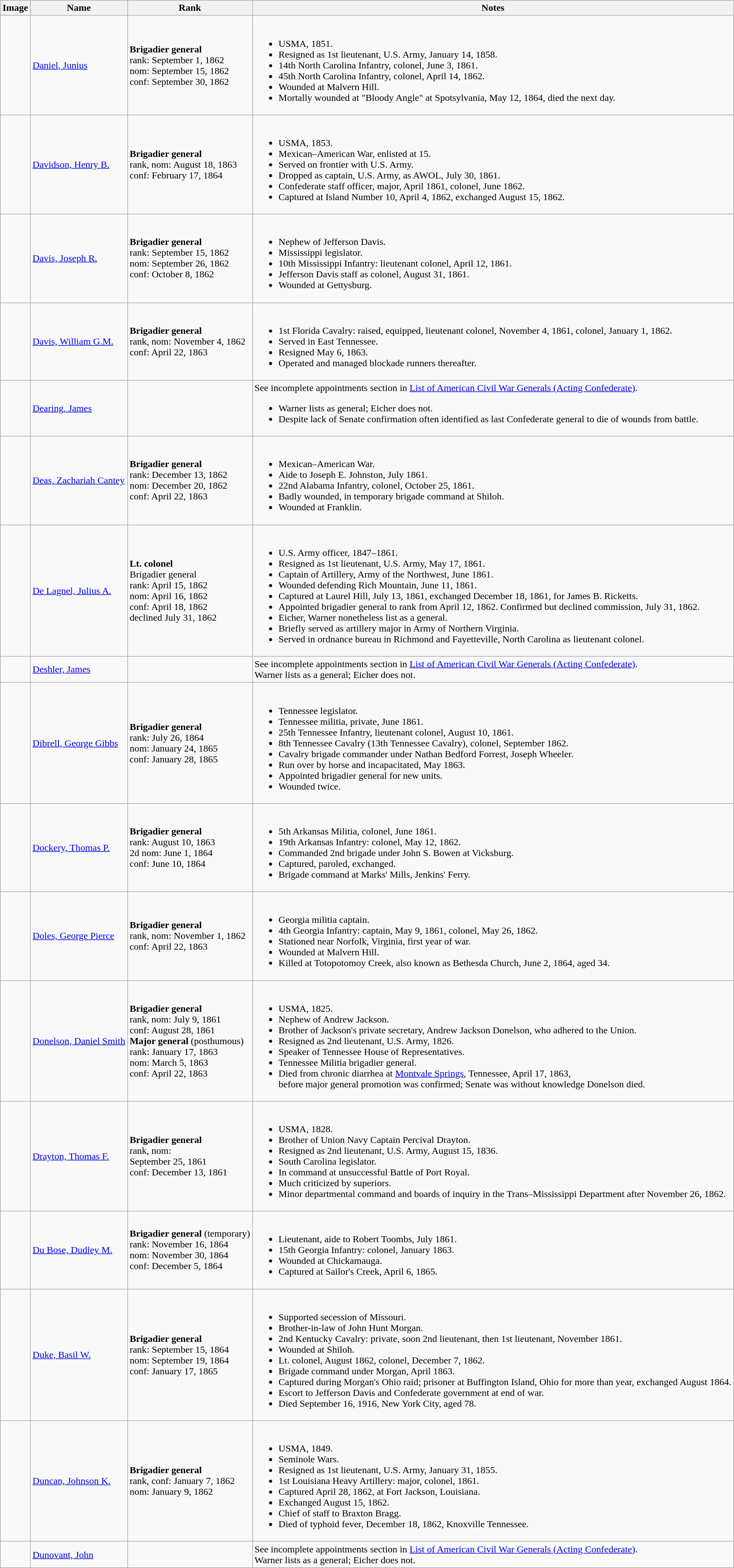<table class="wikitable sortable">
<tr>
<th class="unsortable">Image</th>
<th>Name</th>
<th>Rank</th>
<th class="unsortable">Notes</th>
</tr>
<tr>
<td></td>
<td><a href='#'>Daniel, Junius</a></td>
<td style=white-space:nowrap><strong>Brigadier general</strong><br>rank: September 1, 1862<br>nom: September 15, 1862<br>conf: September 30, 1862</td>
<td><br><ul><li>USMA, 1851.</li><li>Resigned as 1st lieutenant, U.S. Army, January 14, 1858.</li><li>14th North Carolina Infantry, colonel, June 3, 1861.</li><li>45th North Carolina Infantry, colonel, April 14, 1862.</li><li>Wounded at Malvern Hill.</li><li>Mortally wounded at "Bloody Angle" at Spotsylvania, May 12, 1864, died the next day.</li></ul></td>
</tr>
<tr>
<td></td>
<td><a href='#'>Davidson, Henry B.</a></td>
<td><strong>Brigadier general</strong><br>rank, nom: August 18, 1863<br>conf: February 17, 1864</td>
<td><br><ul><li>USMA, 1853.</li><li>Mexican–American War, enlisted at 15.</li><li>Served on frontier with U.S. Army.</li><li>Dropped as captain, U.S. Army, as AWOL, July 30, 1861.</li><li>Confederate staff officer, major, April 1861, colonel, June 1862.</li><li>Captured at Island Number 10, April 4, 1862, exchanged August 15, 1862.</li></ul></td>
</tr>
<tr>
<td></td>
<td><a href='#'>Davis, Joseph R.</a></td>
<td><strong>Brigadier general</strong><br>rank: September 15, 1862<br>nom: September 26, 1862<br>conf: October 8, 1862</td>
<td><br><ul><li>Nephew of Jefferson Davis.</li><li>Mississippi legislator.</li><li>10th Mississippi Infantry: lieutenant colonel, April 12, 1861.</li><li>Jefferson Davis staff as colonel, August 31, 1861.</li><li>Wounded at Gettysburg.</li></ul></td>
</tr>
<tr>
<td></td>
<td><a href='#'>Davis, William G.M.</a></td>
<td><strong>Brigadier general</strong><br>rank, nom: November 4, 1862<br>conf: April 22, 1863</td>
<td><br><ul><li>1st Florida Cavalry: raised, equipped, lieutenant colonel, November 4, 1861, colonel, January 1, 1862.</li><li>Served in East Tennessee.</li><li>Resigned May 6, 1863.</li><li>Operated and managed blockade runners thereafter.</li></ul></td>
</tr>
<tr>
<td></td>
<td><a href='#'>Dearing, James</a></td>
<td></td>
<td>See incomplete appointments section in <a href='#'>List of American Civil War Generals (Acting Confederate)</a>.<br><ul><li>Warner lists as general; Eicher does not.</li><li>Despite lack of Senate confirmation often identified as last Confederate general to die of wounds from battle.</li></ul></td>
</tr>
<tr>
<td></td>
<td><a href='#'>Deas, Zachariah Cantey</a></td>
<td><strong>Brigadier general</strong><br>rank: December 13, 1862<br>nom: December 20, 1862<br>conf: April 22, 1863</td>
<td><br><ul><li>Mexican–American War.</li><li>Aide to Joseph E. Johnston, July 1861.</li><li>22nd Alabama Infantry, colonel, October 25, 1861.</li><li>Badly wounded, in temporary brigade command at Shiloh.</li><li>Wounded at Franklin.</li></ul></td>
</tr>
<tr>
<td></td>
<td><a href='#'>De Lagnel, Julius A.</a></td>
<td><strong>Lt. colonel</strong><br>Brigadier general<br>rank: April 15, 1862<br>nom: April 16, 1862<br>conf: April 18, 1862<br>declined July 31, 1862</td>
<td><br><ul><li>U.S. Army officer, 1847–1861.</li><li>Resigned as 1st lieutenant, U.S. Army, May 17, 1861.</li><li>Captain of Artillery, Army of the Northwest, June 1861.</li><li>Wounded defending Rich Mountain, June 11, 1861.</li><li>Captured at Laurel Hill, July 13, 1861, exchanged December 18, 1861, for James B. Ricketts.</li><li>Appointed brigadier general to rank from April 12, 1862. Confirmed but declined commission, July 31, 1862.</li><li>Eicher, Warner nonetheless list as a general.</li><li>Briefly served as artillery major in Army of Northern Virginia.</li><li>Served in ordnance bureau in Richmond and Fayetteville, North Carolina as lieutenant colonel.</li></ul></td>
</tr>
<tr>
<td></td>
<td><a href='#'>Deshler, James</a></td>
<td></td>
<td>See incomplete appointments section in <a href='#'>List of American Civil War Generals (Acting Confederate)</a>.<br>Warner lists as a general; Eicher does not.</td>
</tr>
<tr>
<td></td>
<td><a href='#'>Dibrell, George Gibbs</a></td>
<td><strong>Brigadier general</strong><br>rank: July 26, 1864<br>nom: January 24, 1865<br>conf: January 28, 1865</td>
<td><br><ul><li>Tennessee legislator.</li><li>Tennessee militia, private, June 1861.</li><li>25th Tennessee Infantry, lieutenant colonel, August 10, 1861.</li><li>8th Tennessee Cavalry (13th Tennessee Cavalry), colonel, September 1862.</li><li>Cavalry brigade commander under Nathan Bedford Forrest, Joseph Wheeler.</li><li>Run over by horse and incapacitated, May 1863.</li><li>Appointed brigadier general for new units.</li><li>Wounded twice.</li></ul></td>
</tr>
<tr>
<td></td>
<td><a href='#'>Dockery, Thomas P.</a></td>
<td><strong>Brigadier general</strong><br>rank: August 10, 1863<br>2d nom: June 1, 1864<br>conf: June 10, 1864</td>
<td><br><ul><li>5th Arkansas Militia, colonel, June 1861.</li><li>19th Arkansas Infantry: colonel, May 12, 1862.</li><li>Commanded 2nd brigade under John S. Bowen at Vicksburg.</li><li>Captured, paroled, exchanged.</li><li>Brigade command at Marks' Mills, Jenkins' Ferry.</li></ul></td>
</tr>
<tr>
<td></td>
<td><a href='#'>Doles, George Pierce</a></td>
<td><strong>Brigadier general</strong><br>rank, nom: November 1, 1862<br>conf: April 22, 1863</td>
<td><br><ul><li>Georgia militia captain.</li><li>4th Georgia Infantry: captain, May 9, 1861, colonel, May 26, 1862.</li><li>Stationed near Norfolk, Virginia, first year of war.</li><li>Wounded at Malvern Hill.</li><li>Killed at Totopotomoy Creek, also known as Bethesda Church, June 2, 1864, aged 34.</li></ul></td>
</tr>
<tr>
<td></td>
<td><a href='#'>Donelson, Daniel Smith</a></td>
<td style=white-space:nowrap><strong>Brigadier general</strong><br>rank, nom: July 9, 1861<br>conf: August 28, 1861<br><strong>Major general</strong> (posthumous)<br>rank: January 17, 1863<br>nom: March 5, 1863<br>conf: April 22, 1863</td>
<td><br><ul><li>USMA, 1825.</li><li>Nephew of Andrew Jackson.</li><li>Brother of Jackson's private secretary, Andrew Jackson Donelson, who adhered to the Union.</li><li>Resigned as 2nd lieutenant, U.S. Army, 1826.</li><li>Speaker of Tennessee House of Representatives.</li><li>Tennessee Militia brigadier general.</li><li>Died from chronic diarrhea at <a href='#'>Montvale Springs</a>, Tennessee, April 17, 1863,<br>before major general promotion was confirmed; Senate was without knowledge Donelson died.</li></ul></td>
</tr>
<tr>
<td></td>
<td><a href='#'>Drayton, Thomas F.</a></td>
<td><strong>Brigadier general</strong><br>rank, nom:<br>September 25, 1861<br>conf: December 13, 1861</td>
<td><br><ul><li>USMA, 1828.</li><li>Brother of Union Navy Captain Percival Drayton.</li><li>Resigned as 2nd lieutenant, U.S. Army, August 15, 1836.</li><li>South Carolina legislator.</li><li>In command at unsuccessful Battle of Port Royal.</li><li>Much criticized by superiors.</li><li>Minor departmental command and boards of inquiry in the Trans–Mississippi Department after November 26, 1862.</li></ul></td>
</tr>
<tr>
<td></td>
<td><a href='#'>Du Bose, Dudley M.</a></td>
<td><strong>Brigadier general</strong> (temporary)<br>rank: November 16, 1864<br>nom: November 30, 1864<br>conf: December 5, 1864</td>
<td><br><ul><li>Lieutenant, aide to Robert Toombs, July 1861.</li><li>15th Georgia Infantry: colonel, January 1863.</li><li>Wounded at Chickamauga.</li><li>Captured at Sailor's Creek, April 6, 1865.</li></ul></td>
</tr>
<tr>
<td></td>
<td><a href='#'>Duke, Basil W.</a></td>
<td><strong>Brigadier general</strong><br>rank: September 15, 1864<br>nom: September 19, 1864<br>conf: January 17, 1865</td>
<td><br><ul><li>Supported secession of Missouri.</li><li>Brother-in-law of John Hunt Morgan.</li><li>2nd Kentucky Cavalry: private, soon 2nd lieutenant, then 1st lieutenant, November 1861.</li><li>Wounded at Shiloh.</li><li>Lt. colonel, August 1862, colonel, December 7, 1862.</li><li>Brigade command under Morgan, April 1863.</li><li>Captured during Morgan's Ohio raid; prisoner at Buffington Island, Ohio for more than year, exchanged August 1864.</li><li>Escort to Jefferson Davis and Confederate government at end of war.</li><li>Died September 16, 1916, New York City, aged 78.</li></ul></td>
</tr>
<tr>
<td></td>
<td><a href='#'>Duncan, Johnson K.</a></td>
<td><strong>Brigadier general</strong><br>rank, conf: January 7, 1862<br>nom: January 9, 1862</td>
<td><br><ul><li>USMA, 1849.</li><li>Seminole Wars.</li><li>Resigned as 1st lieutenant, U.S. Army, January 31, 1855.</li><li>1st Louisiana Heavy Artillery: major, colonel, 1861.</li><li>Captured April 28, 1862, at Fort Jackson, Louisiana.</li><li>Exchanged August 15, 1862.</li><li>Chief of staff to Braxton Bragg.</li><li>Died of typhoid fever, December 18, 1862, Knoxville Tennessee.</li></ul></td>
</tr>
<tr>
<td></td>
<td><a href='#'>Dunovant, John</a></td>
<td></td>
<td>See incomplete appointments section in <a href='#'>List of American Civil War Generals (Acting Confederate)</a>.<br>Warner lists as a general; Eicher does not.</td>
</tr>
</table>
